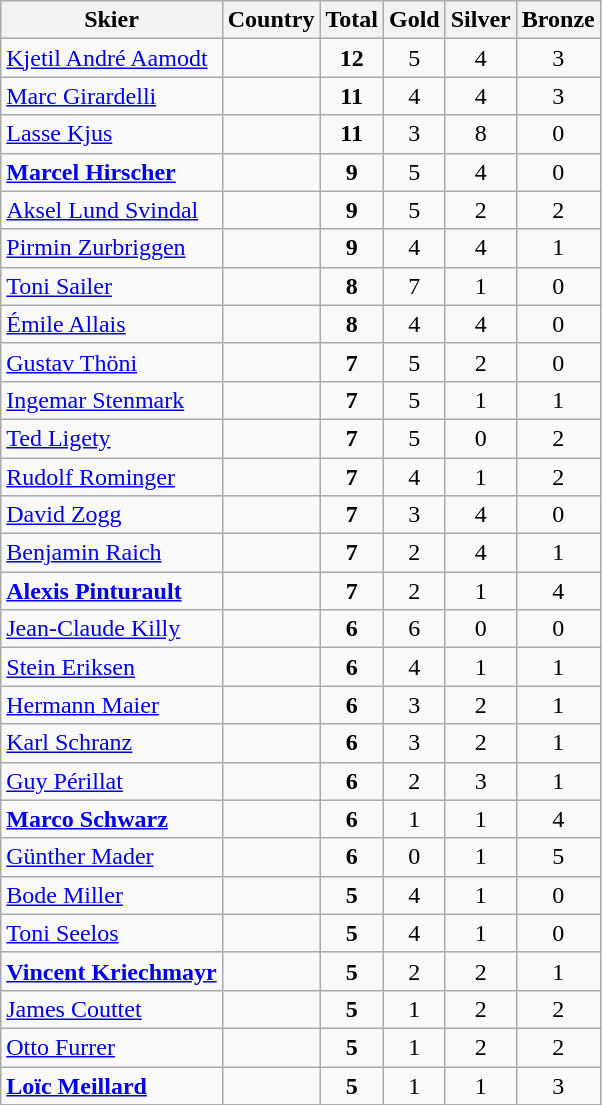<table class="wikitable sortable" style="text-align:center" style="font-size:100%;">
<tr>
<th>Skier</th>
<th>Country</th>
<th>Total</th>
<th>Gold</th>
<th>Silver</th>
<th>Bronze</th>
</tr>
<tr>
<td style="text-align:left;"><a href='#'>Kjetil André Aamodt</a></td>
<td style="text-align:left;"></td>
<td><strong>12</strong></td>
<td>5</td>
<td>4</td>
<td>3</td>
</tr>
<tr>
<td style="text-align:left;"><a href='#'>Marc Girardelli</a></td>
<td style="text-align:left;"></td>
<td><strong>11</strong></td>
<td>4</td>
<td>4</td>
<td>3</td>
</tr>
<tr>
<td style="text-align:left;"><a href='#'>Lasse Kjus</a></td>
<td style="text-align:left;"></td>
<td><strong>11</strong></td>
<td>3</td>
<td>8</td>
<td>0</td>
</tr>
<tr>
<td style="text-align:left;"><strong><a href='#'>Marcel Hirscher</a></strong></td>
<td style="text-align:left;"></td>
<td><strong>9</strong></td>
<td>5</td>
<td>4</td>
<td>0</td>
</tr>
<tr>
<td style="text-align:left;"><a href='#'>Aksel Lund Svindal</a></td>
<td style="text-align:left;"></td>
<td><strong>9</strong></td>
<td>5</td>
<td>2</td>
<td>2</td>
</tr>
<tr>
<td style="text-align:left;"><a href='#'>Pirmin Zurbriggen</a></td>
<td style="text-align:left;"> </td>
<td><strong>9</strong></td>
<td>4</td>
<td>4</td>
<td>1</td>
</tr>
<tr>
<td style="text-align:left;"><a href='#'>Toni Sailer</a></td>
<td style="text-align:left;"></td>
<td><strong>8</strong></td>
<td>7</td>
<td>1</td>
<td>0</td>
</tr>
<tr>
<td style="text-align:left;"><a href='#'>Émile Allais</a></td>
<td style="text-align:left;"></td>
<td><strong>8</strong></td>
<td>4</td>
<td>4</td>
<td>0</td>
</tr>
<tr>
<td style="text-align:left;"><a href='#'>Gustav Thöni</a></td>
<td style="text-align:left;"></td>
<td><strong>7</strong></td>
<td>5</td>
<td>2</td>
<td>0</td>
</tr>
<tr>
<td style="text-align:left;"><a href='#'>Ingemar Stenmark</a></td>
<td style="text-align:left;"></td>
<td><strong>7</strong></td>
<td>5</td>
<td>1</td>
<td>1</td>
</tr>
<tr>
<td style="text-align:left;"><a href='#'>Ted Ligety</a></td>
<td style="text-align:left;"></td>
<td><strong>7</strong></td>
<td>5</td>
<td>0</td>
<td>2</td>
</tr>
<tr>
<td style="text-align:left;"><a href='#'>Rudolf Rominger</a></td>
<td style="text-align:left;"> </td>
<td><strong>7</strong></td>
<td>4</td>
<td>1</td>
<td>2</td>
</tr>
<tr>
<td style="text-align:left;"><a href='#'>David Zogg</a></td>
<td style="text-align:left;"> </td>
<td><strong>7</strong></td>
<td>3</td>
<td>4</td>
<td>0</td>
</tr>
<tr>
<td style="text-align:left;"><a href='#'>Benjamin Raich</a></td>
<td style="text-align:left;"></td>
<td><strong>7</strong></td>
<td>2</td>
<td>4</td>
<td>1</td>
</tr>
<tr>
<td style="text-align:left;"><strong><a href='#'>Alexis Pinturault</a></strong></td>
<td style="text-align:left;"></td>
<td><strong>7</strong></td>
<td>2</td>
<td>1</td>
<td>4</td>
</tr>
<tr>
<td style="text-align:left;"><a href='#'>Jean-Claude Killy</a></td>
<td style="text-align:left;"></td>
<td><strong>6</strong></td>
<td>6</td>
<td>0</td>
<td>0</td>
</tr>
<tr>
<td style="text-align:left;"><a href='#'>Stein Eriksen</a></td>
<td style="text-align:left;"></td>
<td><strong>6</strong></td>
<td>4</td>
<td>1</td>
<td>1</td>
</tr>
<tr>
<td style="text-align:left;"><a href='#'>Hermann Maier</a></td>
<td style="text-align:left;"></td>
<td><strong>6</strong></td>
<td>3</td>
<td>2</td>
<td>1</td>
</tr>
<tr>
<td style="text-align:left;"><a href='#'>Karl Schranz</a></td>
<td style="text-align:left;"></td>
<td><strong>6</strong></td>
<td>3</td>
<td>2</td>
<td>1</td>
</tr>
<tr>
<td style="text-align:left;"><a href='#'>Guy Périllat</a></td>
<td style="text-align:left;"></td>
<td><strong>6</strong></td>
<td>2</td>
<td>3</td>
<td>1</td>
</tr>
<tr>
<td style="text-align:left;"><strong><a href='#'>Marco Schwarz</a></strong></td>
<td style="text-align:left;"></td>
<td><strong>6</strong></td>
<td>1</td>
<td>1</td>
<td>4</td>
</tr>
<tr>
<td style="text-align:left;"><a href='#'>Günther Mader</a></td>
<td style="text-align:left;"></td>
<td><strong>6</strong></td>
<td>0</td>
<td>1</td>
<td>5</td>
</tr>
<tr>
<td style="text-align:left;"><a href='#'>Bode Miller</a></td>
<td style="text-align:left;"></td>
<td><strong>5</strong></td>
<td>4</td>
<td>1</td>
<td>0</td>
</tr>
<tr>
<td style="text-align:left;"><a href='#'>Toni Seelos</a></td>
<td style="text-align:left;"></td>
<td><strong>5</strong></td>
<td>4</td>
<td>1</td>
<td>0</td>
</tr>
<tr>
<td style="text-align:left;"><strong><a href='#'>Vincent Kriechmayr</a></strong></td>
<td style="text-align:left;"></td>
<td><strong>5</strong></td>
<td>2</td>
<td>2</td>
<td>1</td>
</tr>
<tr>
<td style="text-align:left;"><a href='#'>James Couttet</a></td>
<td style="text-align:left;"></td>
<td><strong>5</strong></td>
<td>1</td>
<td>2</td>
<td>2</td>
</tr>
<tr>
<td style="text-align:left;"><a href='#'>Otto Furrer</a></td>
<td style="text-align:left;"> </td>
<td><strong>5</strong></td>
<td>1</td>
<td>2</td>
<td>2</td>
</tr>
<tr>
<td style="text-align:left;"><strong><a href='#'>Loïc Meillard</a></strong></td>
<td style="text-align:left;"> </td>
<td><strong>5</strong></td>
<td>1</td>
<td>1</td>
<td>3</td>
</tr>
</table>
